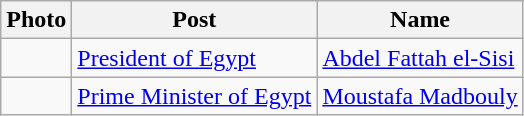<table class=wikitable>
<tr>
<th>Photo</th>
<th>Post</th>
<th>Name</th>
</tr>
<tr>
<td></td>
<td><a href='#'>President of Egypt</a></td>
<td><a href='#'>Abdel Fattah el-Sisi</a></td>
</tr>
<tr>
<td></td>
<td><a href='#'>Prime Minister of Egypt</a></td>
<td><a href='#'>Moustafa Madbouly</a></td>
</tr>
</table>
